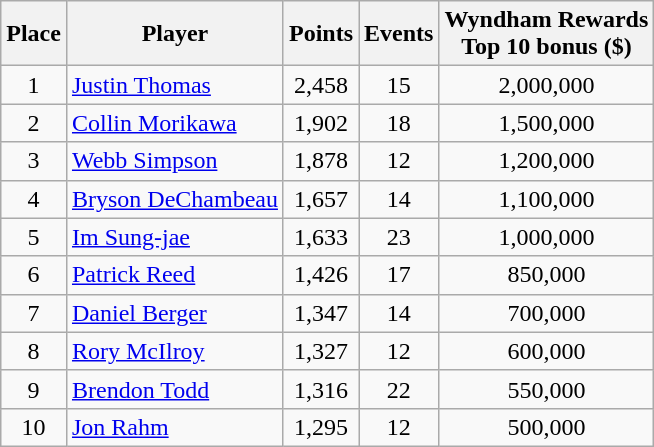<table class="wikitable">
<tr>
<th>Place</th>
<th>Player</th>
<th>Points</th>
<th>Events</th>
<th>Wyndham Rewards<br>Top 10 bonus ($)</th>
</tr>
<tr>
<td align=center>1</td>
<td> <a href='#'>Justin Thomas</a></td>
<td align=center>2,458</td>
<td align=center>15</td>
<td align=center>2,000,000</td>
</tr>
<tr>
<td align=center>2</td>
<td> <a href='#'>Collin Morikawa</a></td>
<td align=center>1,902</td>
<td align=center>18</td>
<td align=center>1,500,000</td>
</tr>
<tr>
<td align=center>3</td>
<td> <a href='#'>Webb Simpson</a></td>
<td align=center>1,878</td>
<td align=center>12</td>
<td align=center>1,200,000</td>
</tr>
<tr>
<td align=center>4</td>
<td> <a href='#'>Bryson DeChambeau</a></td>
<td align=center>1,657</td>
<td align=center>14</td>
<td align=center>1,100,000</td>
</tr>
<tr>
<td align=center>5</td>
<td> <a href='#'>Im Sung-jae</a></td>
<td align=center>1,633</td>
<td align=center>23</td>
<td align=center>1,000,000</td>
</tr>
<tr>
<td align=center>6</td>
<td> <a href='#'>Patrick Reed</a></td>
<td align=center>1,426</td>
<td align=center>17</td>
<td align=center>850,000</td>
</tr>
<tr>
<td align=center>7</td>
<td> <a href='#'>Daniel Berger</a></td>
<td align=center>1,347</td>
<td align=center>14</td>
<td align=center>700,000</td>
</tr>
<tr>
<td align=center>8</td>
<td> <a href='#'>Rory McIlroy</a></td>
<td align=center>1,327</td>
<td align=center>12</td>
<td align=center>600,000</td>
</tr>
<tr>
<td align=center>9</td>
<td> <a href='#'>Brendon Todd</a></td>
<td align=center>1,316</td>
<td align=center>22</td>
<td align=center>550,000</td>
</tr>
<tr>
<td align=center>10</td>
<td> <a href='#'>Jon Rahm</a></td>
<td align=center>1,295</td>
<td align=center>12</td>
<td align=center>500,000</td>
</tr>
</table>
